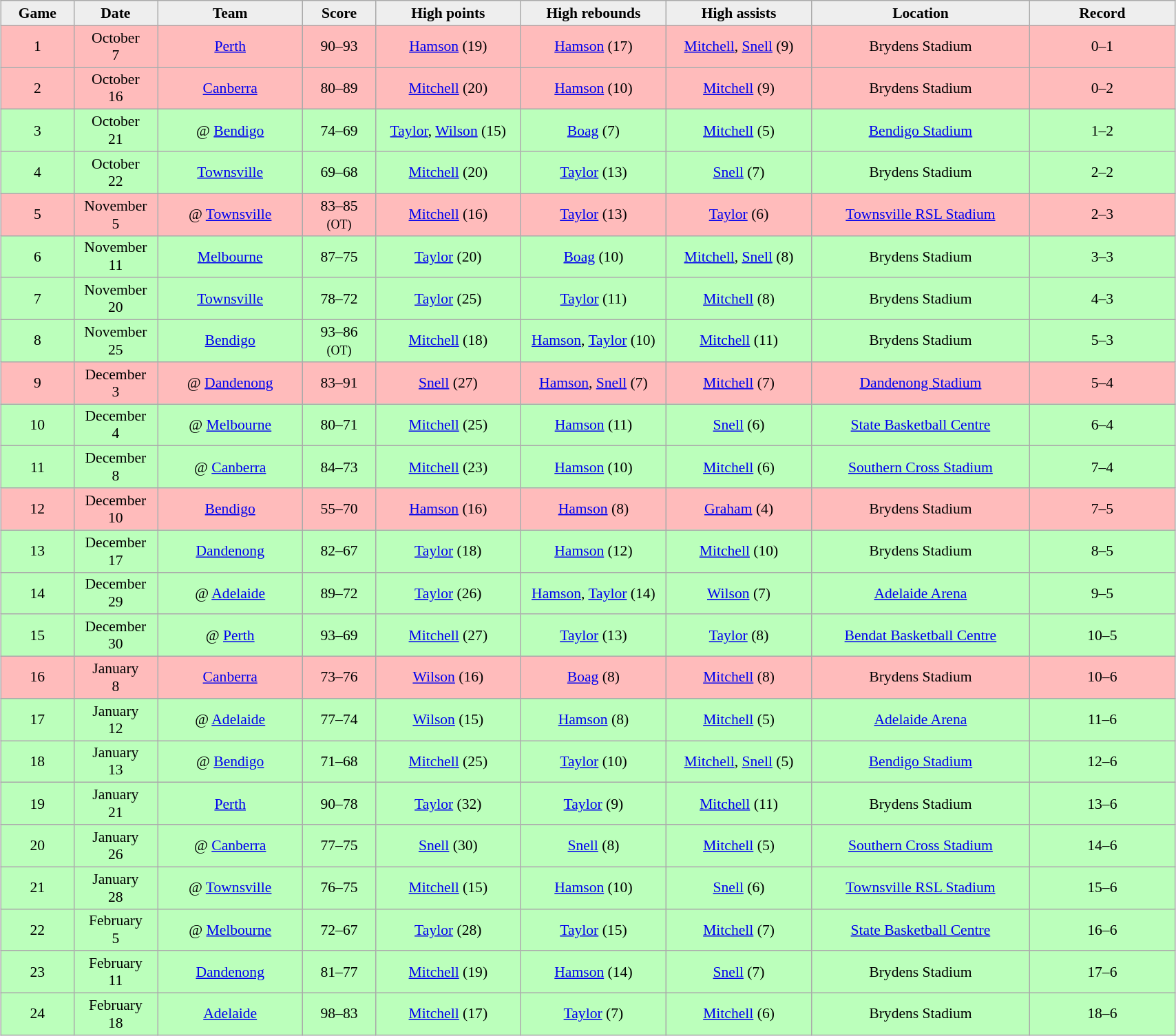<table class="wikitable" style="font-size:90%; text-align: center; width: 90%; margin:1em auto;">
<tr>
<th style="background:#eee; width: 5%;">Game</th>
<th style="background:#eee; width: 5%;">Date</th>
<th style="background:#eee; width: 10%;">Team</th>
<th style="background:#eee; width: 5%;">Score</th>
<th style="background:#eee; width: 10%;">High points</th>
<th style="background:#eee; width: 10%;">High rebounds</th>
<th style="background:#eee; width: 10%;">High assists</th>
<th style="background:#eee; width: 15%;">Location</th>
<th style="background:#eee; width: 10%;">Record</th>
</tr>
<tr style="background-color:#fbb">
<td>1</td>
<td>October <br> 7</td>
<td><a href='#'>Perth</a></td>
<td>90–93</td>
<td><a href='#'>Hamson</a> (19)</td>
<td><a href='#'>Hamson</a> (17)</td>
<td><a href='#'>Mitchell</a>, <a href='#'>Snell</a> (9)</td>
<td>Brydens Stadium</td>
<td>0–1</td>
</tr>
<tr style="background-color:#fbb">
<td>2</td>
<td>October <br> 16</td>
<td><a href='#'>Canberra</a></td>
<td>80–89</td>
<td><a href='#'>Mitchell</a> (20)</td>
<td><a href='#'>Hamson</a> (10)</td>
<td><a href='#'>Mitchell</a> (9)</td>
<td>Brydens Stadium</td>
<td>0–2</td>
</tr>
<tr style="background-color:#bfb">
<td>3</td>
<td>October <br> 21</td>
<td>@ <a href='#'>Bendigo</a></td>
<td>74–69</td>
<td><a href='#'>Taylor</a>, <a href='#'>Wilson</a> (15)</td>
<td><a href='#'>Boag</a> (7)</td>
<td><a href='#'>Mitchell</a> (5)</td>
<td><a href='#'>Bendigo Stadium</a></td>
<td>1–2</td>
</tr>
<tr style="background-color:#bfb">
<td>4</td>
<td>October <br> 22</td>
<td><a href='#'>Townsville</a></td>
<td>69–68</td>
<td><a href='#'>Mitchell</a> (20)</td>
<td><a href='#'>Taylor</a> (13)</td>
<td><a href='#'>Snell</a> (7)</td>
<td>Brydens Stadium</td>
<td>2–2</td>
</tr>
<tr style="background-color:#fbb">
<td>5</td>
<td>November <br> 5</td>
<td>@ <a href='#'>Townsville</a></td>
<td>83–85 <br> <small> (OT) </small></td>
<td><a href='#'>Mitchell</a> (16)</td>
<td><a href='#'>Taylor</a> (13)</td>
<td><a href='#'>Taylor</a> (6)</td>
<td><a href='#'>Townsville RSL Stadium</a></td>
<td>2–3</td>
</tr>
<tr style="background-color:#bfb">
<td>6</td>
<td>November <br> 11</td>
<td><a href='#'>Melbourne</a></td>
<td>87–75</td>
<td><a href='#'>Taylor</a> (20)</td>
<td><a href='#'>Boag</a> (10)</td>
<td><a href='#'>Mitchell</a>, <a href='#'>Snell</a> (8)</td>
<td>Brydens Stadium</td>
<td>3–3</td>
</tr>
<tr style="background-color:#bfb">
<td>7</td>
<td>November <br> 20</td>
<td><a href='#'>Townsville</a></td>
<td>78–72</td>
<td><a href='#'>Taylor</a> (25)</td>
<td><a href='#'>Taylor</a> (11)</td>
<td><a href='#'>Mitchell</a> (8)</td>
<td>Brydens Stadium</td>
<td>4–3</td>
</tr>
<tr style="background-color:#bfb ">
<td>8</td>
<td>November <br> 25</td>
<td><a href='#'>Bendigo</a></td>
<td>93–86 <br> <small> (OT) </small></td>
<td><a href='#'>Mitchell</a> (18)</td>
<td><a href='#'>Hamson</a>, <a href='#'>Taylor</a> (10)</td>
<td><a href='#'>Mitchell</a> (11)</td>
<td>Brydens Stadium</td>
<td>5–3</td>
</tr>
<tr style="background-color:#fbb">
<td>9</td>
<td>December <br> 3</td>
<td>@ <a href='#'>Dandenong</a></td>
<td>83–91</td>
<td><a href='#'>Snell</a> (27)</td>
<td><a href='#'>Hamson</a>, <a href='#'>Snell</a> (7)</td>
<td><a href='#'>Mitchell</a> (7)</td>
<td><a href='#'>Dandenong Stadium</a></td>
<td>5–4</td>
</tr>
<tr style="background-color:#bfb">
<td>10</td>
<td>December <br> 4</td>
<td>@ <a href='#'>Melbourne</a></td>
<td>80–71</td>
<td><a href='#'>Mitchell</a> (25)</td>
<td><a href='#'>Hamson</a> (11)</td>
<td><a href='#'>Snell</a> (6)</td>
<td><a href='#'>State Basketball Centre</a></td>
<td>6–4</td>
</tr>
<tr style="background-color:#bfb">
<td>11</td>
<td>December <br> 8</td>
<td>@ <a href='#'>Canberra</a></td>
<td>84–73</td>
<td><a href='#'>Mitchell</a> (23)</td>
<td><a href='#'>Hamson</a> (10)</td>
<td><a href='#'>Mitchell</a> (6)</td>
<td><a href='#'>Southern Cross Stadium</a></td>
<td>7–4</td>
</tr>
<tr style="background-color:#fbb">
<td>12</td>
<td>December <br> 10</td>
<td><a href='#'>Bendigo</a></td>
<td>55–70</td>
<td><a href='#'>Hamson</a> (16)</td>
<td><a href='#'>Hamson</a> (8)</td>
<td><a href='#'>Graham</a> (4)</td>
<td>Brydens Stadium</td>
<td>7–5</td>
</tr>
<tr style="background-color:#bfb">
<td>13</td>
<td>December <br> 17</td>
<td><a href='#'>Dandenong</a></td>
<td>82–67</td>
<td><a href='#'>Taylor</a> (18)</td>
<td><a href='#'>Hamson</a> (12)</td>
<td><a href='#'>Mitchell</a> (10)</td>
<td>Brydens Stadium</td>
<td>8–5</td>
</tr>
<tr style="background-color:#bfb">
<td>14</td>
<td>December <br> 29</td>
<td>@ <a href='#'>Adelaide</a></td>
<td>89–72</td>
<td><a href='#'>Taylor</a> (26)</td>
<td><a href='#'>Hamson</a>, <a href='#'>Taylor</a> (14)</td>
<td><a href='#'>Wilson</a> (7)</td>
<td><a href='#'>Adelaide Arena</a></td>
<td>9–5</td>
</tr>
<tr style="background-color:#bfb">
<td>15</td>
<td>December <br> 30</td>
<td>@ <a href='#'>Perth</a></td>
<td>93–69</td>
<td><a href='#'>Mitchell</a> (27)</td>
<td><a href='#'>Taylor</a> (13)</td>
<td><a href='#'>Taylor</a> (8)</td>
<td><a href='#'>Bendat Basketball Centre</a></td>
<td>10–5</td>
</tr>
<tr style="background-color:#fbb">
<td>16</td>
<td>January <br> 8</td>
<td><a href='#'>Canberra</a></td>
<td>73–76</td>
<td><a href='#'>Wilson</a> (16)</td>
<td><a href='#'>Boag</a> (8)</td>
<td><a href='#'>Mitchell</a> (8)</td>
<td>Brydens Stadium</td>
<td>10–6</td>
</tr>
<tr style="background-color:#bfb">
<td>17</td>
<td>January <br> 12</td>
<td>@ <a href='#'>Adelaide</a></td>
<td>77–74</td>
<td><a href='#'>Wilson</a> (15)</td>
<td><a href='#'>Hamson</a> (8)</td>
<td><a href='#'>Mitchell</a> (5)</td>
<td><a href='#'>Adelaide Arena</a></td>
<td>11–6</td>
</tr>
<tr style="background-color:#bfb">
<td>18</td>
<td>January <br> 13</td>
<td>@ <a href='#'>Bendigo</a></td>
<td>71–68</td>
<td><a href='#'>Mitchell</a> (25)</td>
<td><a href='#'>Taylor</a> (10)</td>
<td><a href='#'>Mitchell</a>, <a href='#'>Snell</a> (5)</td>
<td><a href='#'>Bendigo Stadium</a></td>
<td>12–6</td>
</tr>
<tr style="background-color:#bfb">
<td>19</td>
<td>January <br> 21</td>
<td><a href='#'>Perth</a></td>
<td>90–78</td>
<td><a href='#'>Taylor</a> (32)</td>
<td><a href='#'>Taylor</a> (9)</td>
<td><a href='#'>Mitchell</a> (11)</td>
<td>Brydens Stadium</td>
<td>13–6</td>
</tr>
<tr style="background-color:#bfb">
<td>20</td>
<td>January <br> 26</td>
<td>@ <a href='#'>Canberra</a></td>
<td>77–75</td>
<td><a href='#'>Snell</a> (30)</td>
<td><a href='#'>Snell</a> (8)</td>
<td><a href='#'>Mitchell</a> (5)</td>
<td><a href='#'>Southern Cross Stadium</a></td>
<td>14–6</td>
</tr>
<tr style="background-color:#bfb">
<td>21</td>
<td>January <br> 28</td>
<td>@ <a href='#'>Townsville</a></td>
<td>76–75</td>
<td><a href='#'>Mitchell</a> (15)</td>
<td><a href='#'>Hamson</a> (10)</td>
<td><a href='#'>Snell</a> (6)</td>
<td><a href='#'>Townsville RSL Stadium</a></td>
<td>15–6</td>
</tr>
<tr style="background-color:#bfb">
<td>22</td>
<td>February <br> 5</td>
<td>@ <a href='#'>Melbourne</a></td>
<td>72–67</td>
<td><a href='#'>Taylor</a> (28)</td>
<td><a href='#'>Taylor</a> (15)</td>
<td><a href='#'>Mitchell</a> (7)</td>
<td><a href='#'>State Basketball Centre</a></td>
<td>16–6</td>
</tr>
<tr style="background-color:#bfb">
<td>23</td>
<td>February <br> 11</td>
<td><a href='#'>Dandenong</a></td>
<td>81–77</td>
<td><a href='#'>Mitchell</a> (19)</td>
<td><a href='#'>Hamson</a> (14)</td>
<td><a href='#'>Snell</a> (7)</td>
<td>Brydens Stadium</td>
<td>17–6</td>
</tr>
<tr style="background-color:#bfb">
<td>24</td>
<td>February <br> 18</td>
<td><a href='#'>Adelaide</a></td>
<td>98–83</td>
<td><a href='#'>Mitchell</a> (17)</td>
<td><a href='#'>Taylor</a> (7)</td>
<td><a href='#'>Mitchell</a> (6)</td>
<td>Brydens Stadium</td>
<td>18–6</td>
</tr>
</table>
